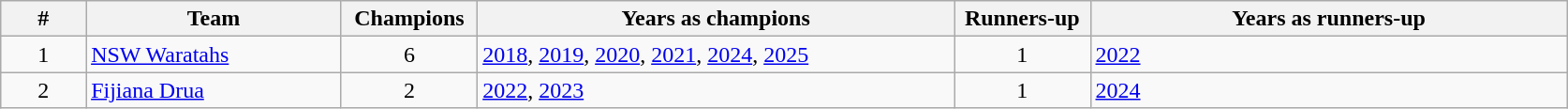<table class="wikitable sortable">
<tr>
<th style="text-align:center; width:5%;">#</th>
<th style="text-align:center; width:15%;">Team</th>
<th style="text-align:center; width:8%;">Champions</th>
<th style="text-align:center; width:28%;">Years as champions</th>
<th style="text-align:center; width:8%;">Runners-up</th>
<th style="text-align:center; width:28%;">Years as runners-up</th>
</tr>
<tr>
<td align=center>1</td>
<td><a href='#'>NSW Waratahs</a></td>
<td align=center>6</td>
<td><a href='#'>2018</a>, <a href='#'>2019</a>, <a href='#'>2020</a>, <a href='#'>2021</a>, <a href='#'>2024</a>, <a href='#'>2025</a></td>
<td align=center>1</td>
<td><a href='#'>2022</a></td>
</tr>
<tr>
<td align=center>2</td>
<td><a href='#'>Fijiana Drua</a></td>
<td align=center>2</td>
<td><a href='#'>2022</a>, <a href='#'>2023</a></td>
<td align=center>1</td>
<td><a href='#'>2024</a></td>
</tr>
</table>
